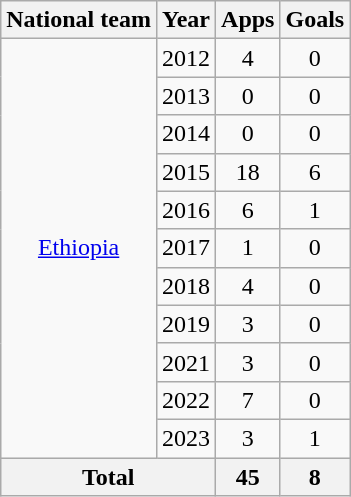<table class="wikitable" style="text-align:center">
<tr>
<th>National team</th>
<th>Year</th>
<th>Apps</th>
<th>Goals</th>
</tr>
<tr>
<td rowspan="11"><a href='#'>Ethiopia</a></td>
<td>2012</td>
<td>4</td>
<td>0</td>
</tr>
<tr>
<td>2013</td>
<td>0</td>
<td>0</td>
</tr>
<tr>
<td>2014</td>
<td>0</td>
<td>0</td>
</tr>
<tr>
<td>2015</td>
<td>18</td>
<td>6</td>
</tr>
<tr>
<td>2016</td>
<td>6</td>
<td>1</td>
</tr>
<tr>
<td>2017</td>
<td>1</td>
<td>0</td>
</tr>
<tr>
<td>2018</td>
<td>4</td>
<td>0</td>
</tr>
<tr>
<td>2019</td>
<td>3</td>
<td>0</td>
</tr>
<tr>
<td>2021</td>
<td>3</td>
<td>0</td>
</tr>
<tr>
<td>2022</td>
<td>7</td>
<td>0</td>
</tr>
<tr>
<td>2023</td>
<td>3</td>
<td>1</td>
</tr>
<tr>
<th colspan="2">Total</th>
<th>45</th>
<th>8</th>
</tr>
</table>
